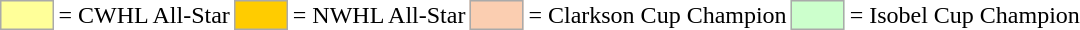<table>
<tr>
<td style="background-color:#FFFF99; border:1px solid #aaaaaa; width:2em;"></td>
<td>= CWHL All-Star</td>
<td style="background-color:#FFCC00; border:1px solid #aaaaaa; width:2em;"></td>
<td>= NWHL All-Star</td>
<td style="background-color:#FBCEB1; border:1px solid #aaaaaa; width:2em;"></td>
<td>= Clarkson Cup Champion</td>
<td style="background-color:#CCFFCC; border:1px solid #aaaaaa; width:2em;"></td>
<td>= Isobel Cup Champion</td>
</tr>
</table>
